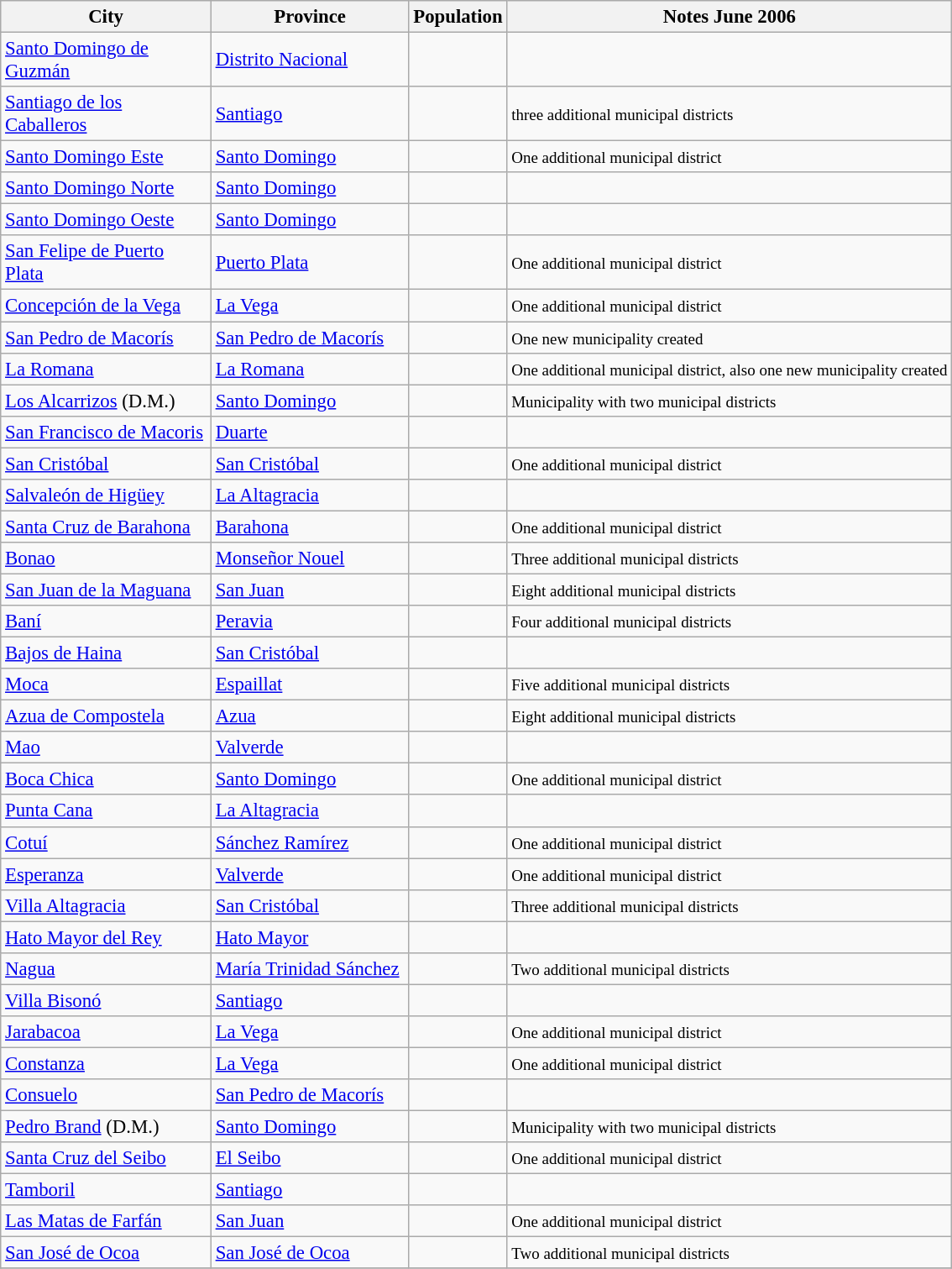<table class="wikitable sortable" style="text-align:right; font-size:95%;">
<tr>
<th style="width:160px;">City</th>
<th style="width:150px;">Province</th>
<th>Population</th>
<th>Notes June 2006</th>
</tr>
<tr>
<td align="left"><a href='#'>Santo Domingo de Guzmán</a></td>
<td align="left"><a href='#'>Distrito Nacional</a></td>
<td></td>
<td></td>
</tr>
<tr>
<td align="left"><a href='#'>Santiago de los Caballeros</a></td>
<td align="left"><a href='#'>Santiago</a></td>
<td></td>
<td align="left"><small>three additional municipal districts</small></td>
</tr>
<tr>
<td align="left"><a href='#'>Santo Domingo Este</a></td>
<td align="left"><a href='#'>Santo Domingo</a></td>
<td></td>
<td align="left"><small>One additional municipal district</small></td>
</tr>
<tr>
<td align="left"><a href='#'>Santo Domingo Norte</a></td>
<td align="left"><a href='#'>Santo Domingo</a></td>
<td></td>
<td></td>
</tr>
<tr>
<td align="left"><a href='#'>Santo Domingo Oeste</a></td>
<td align="left"><a href='#'>Santo Domingo</a></td>
<td></td>
<td></td>
</tr>
<tr>
<td align="left"><a href='#'>San Felipe de Puerto Plata</a></td>
<td align="left"><a href='#'>Puerto Plata</a></td>
<td></td>
<td align="left"><small>One additional municipal district</small></td>
</tr>
<tr>
<td align="left"><a href='#'>Concepción de la Vega</a></td>
<td align="left"><a href='#'>La Vega</a></td>
<td></td>
<td align="left"><small>One additional municipal district</small></td>
</tr>
<tr>
<td align="left"><a href='#'>San Pedro de Macorís</a></td>
<td align="left"><a href='#'>San Pedro de Macorís</a></td>
<td></td>
<td align="left"><small>One new municipality created</small></td>
</tr>
<tr>
<td align="left"><a href='#'>La Romana</a></td>
<td align="left"><a href='#'>La Romana</a></td>
<td></td>
<td align="left"><small>One additional municipal district, also one new municipality created</small></td>
</tr>
<tr>
<td align="left"><a href='#'>Los Alcarrizos</a> (D.M.)</td>
<td align="left"><a href='#'>Santo Domingo</a></td>
<td></td>
<td align="left"><small>Municipality with two municipal districts</small></td>
</tr>
<tr>
<td align="left"><a href='#'>San Francisco de Macoris</a></td>
<td align="left"><a href='#'>Duarte</a></td>
<td></td>
<td></td>
</tr>
<tr>
<td align="left"><a href='#'>San Cristóbal</a></td>
<td align="left"><a href='#'>San Cristóbal</a></td>
<td></td>
<td align="left"><small>One additional municipal district</small></td>
</tr>
<tr>
<td align="left"><a href='#'>Salvaleón de Higüey</a></td>
<td align="left"><a href='#'>La Altagracia</a></td>
<td></td>
<td></td>
</tr>
<tr>
<td align="left"><a href='#'>Santa Cruz de Barahona</a></td>
<td align="left"><a href='#'>Barahona</a></td>
<td></td>
<td align="left"><small>One additional municipal district</small></td>
</tr>
<tr>
<td align="left"><a href='#'>Bonao</a></td>
<td align="left"><a href='#'>Monseñor Nouel</a></td>
<td></td>
<td align="left"><small>Three additional municipal districts</small></td>
</tr>
<tr>
<td align="left"><a href='#'>San Juan de la Maguana</a></td>
<td align="left"><a href='#'>San Juan</a></td>
<td></td>
<td align="left"><small>Eight additional municipal districts</small></td>
</tr>
<tr>
<td align="left"><a href='#'>Baní</a></td>
<td align="left"><a href='#'>Peravia</a></td>
<td></td>
<td align="left"><small>Four additional municipal districts</small></td>
</tr>
<tr>
<td align="left"><a href='#'>Bajos de Haina</a></td>
<td align="left"><a href='#'>San Cristóbal</a></td>
<td></td>
<td></td>
</tr>
<tr>
<td align="left"><a href='#'>Moca</a></td>
<td align="left"><a href='#'>Espaillat</a></td>
<td></td>
<td align="left"><small>Five additional municipal districts</small></td>
</tr>
<tr>
<td align="left"><a href='#'>Azua de Compostela</a></td>
<td align="left"><a href='#'>Azua</a></td>
<td></td>
<td align="left"><small>Eight additional municipal districts</small></td>
</tr>
<tr>
<td align="left"><a href='#'>Mao</a></td>
<td align="left"><a href='#'>Valverde</a></td>
<td></td>
<td></td>
</tr>
<tr>
<td align="left"><a href='#'>Boca Chica</a></td>
<td align="left"><a href='#'>Santo Domingo</a></td>
<td></td>
<td align="left"><small>One additional municipal district</small></td>
</tr>
<tr>
<td align="left"><a href='#'>Punta Cana</a></td>
<td align="left"><a href='#'>La Altagracia</a></td>
<td></td>
</tr>
<tr>
<td align="left"><a href='#'>Cotuí</a></td>
<td align="left"><a href='#'>Sánchez Ramírez</a></td>
<td></td>
<td align="left"><small>One additional municipal district</small></td>
</tr>
<tr>
<td align="left"><a href='#'>Esperanza</a></td>
<td align="left"><a href='#'>Valverde</a></td>
<td></td>
<td align="left"><small>One additional municipal district</small></td>
</tr>
<tr>
<td align="left"><a href='#'>Villa Altagracia</a></td>
<td align="left"><a href='#'>San Cristóbal</a></td>
<td></td>
<td align="left"><small>Three additional municipal districts</small></td>
</tr>
<tr>
<td align="left"><a href='#'>Hato Mayor del Rey</a></td>
<td align="left"><a href='#'>Hato Mayor</a></td>
<td></td>
<td></td>
</tr>
<tr>
<td align="left"><a href='#'>Nagua</a></td>
<td align="left"><a href='#'>María Trinidad Sánchez</a></td>
<td></td>
<td align="left"><small>Two additional municipal districts</small></td>
</tr>
<tr>
<td align="left"><a href='#'>Villa Bisonó</a></td>
<td align="left"><a href='#'>Santiago</a></td>
<td></td>
<td></td>
</tr>
<tr>
<td align="left"><a href='#'>Jarabacoa</a></td>
<td align="left"><a href='#'>La Vega</a></td>
<td></td>
<td align="left"><small>One additional municipal district</small></td>
</tr>
<tr>
<td align="left"><a href='#'>Constanza</a></td>
<td align="left"><a href='#'>La Vega</a></td>
<td></td>
<td align="left"><small>One additional municipal district</small></td>
</tr>
<tr>
<td align="left"><a href='#'>Consuelo</a></td>
<td align="left"><a href='#'>San Pedro de Macorís</a></td>
<td></td>
<td></td>
</tr>
<tr>
<td align="left"><a href='#'>Pedro Brand</a> (D.M.)</td>
<td align="left"><a href='#'>Santo Domingo</a></td>
<td></td>
<td align="left"><small>Municipality with two municipal districts</small></td>
</tr>
<tr>
<td align="left"><a href='#'>Santa Cruz del Seibo</a></td>
<td align="left"><a href='#'>El Seibo</a></td>
<td></td>
<td align="left"><small>One additional municipal district</small></td>
</tr>
<tr>
<td align="left"><a href='#'>Tamboril</a></td>
<td align="left"><a href='#'>Santiago</a></td>
<td></td>
<td></td>
</tr>
<tr>
<td align="left"><a href='#'>Las Matas de Farfán</a></td>
<td align="left"><a href='#'>San Juan</a></td>
<td></td>
<td align="left"><small>One additional municipal district</small></td>
</tr>
<tr>
<td align="left"><a href='#'>San José de Ocoa</a></td>
<td align="left"><a href='#'>San José de Ocoa</a></td>
<td></td>
<td align="left"><small>Two additional municipal districts</small></td>
</tr>
<tr>
</tr>
</table>
